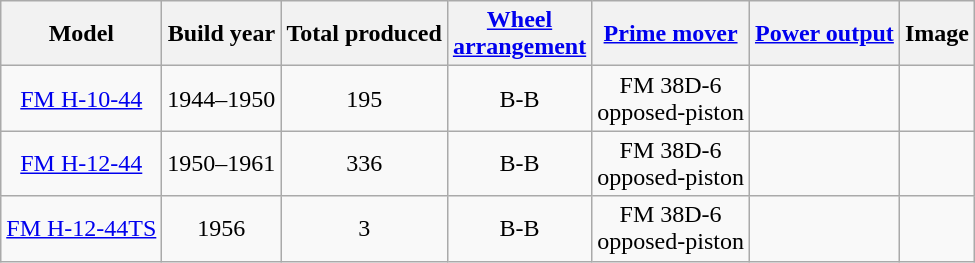<table class="wikitable sortable">
<tr>
<th>Model</th>
<th>Build year</th>
<th>Total produced</th>
<th class="unsortable"><a href='#'>Wheel<br>arrangement</a></th>
<th class="unsortable"><a href='#'>Prime mover</a></th>
<th><a href='#'>Power output</a></th>
<th class="unsortable">Image</th>
</tr>
<tr style=text-align:center>
<td><a href='#'>FM H-10-44</a></td>
<td>1944–1950</td>
<td>195</td>
<td>B-B</td>
<td>FM 38D-6<br>opposed-piston</td>
<td></td>
<td></td>
</tr>
<tr style=text-align:center>
<td><a href='#'>FM H-12-44</a></td>
<td>1950–1961</td>
<td>336</td>
<td>B-B</td>
<td>FM 38D-6<br>opposed-piston</td>
<td></td>
<td></td>
</tr>
<tr style=text-align:center>
<td><a href='#'>FM H-12-44TS</a></td>
<td>1956</td>
<td>3</td>
<td>B-B</td>
<td>FM 38D-6<br>opposed-piston</td>
<td></td>
<td></td>
</tr>
</table>
